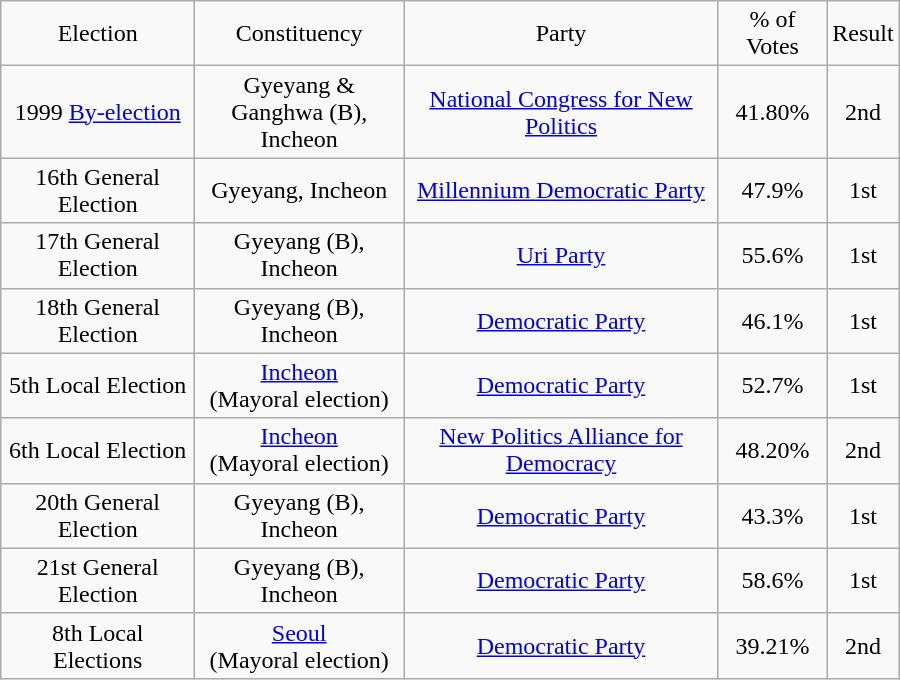<table class="wikitable" width="600" border="1" cellspacing="0" cellpadding="5" style="text-align: center;">
<tr>
<td>Election</td>
<td>Constituency</td>
<td>Party</td>
<td>% of Votes</td>
<td>Result</td>
</tr>
<tr>
<td>1999 <a href='#'>By-election</a></td>
<td>Gyeyang &<br>Ganghwa (B), Incheon</td>
<td><a href='#'>National Congress for New Politics</a></td>
<td>41.80%</td>
<td>2nd</td>
</tr>
<tr>
<td>16th General Election</td>
<td>Gyeyang, Incheon</td>
<td><a href='#'>Millennium Democratic Party</a></td>
<td>47.9%</td>
<td>1st</td>
</tr>
<tr>
<td>17th General Election</td>
<td>Gyeyang (B), Incheon</td>
<td><a href='#'>Uri Party</a></td>
<td>55.6%</td>
<td>1st</td>
</tr>
<tr>
<td>18th General Election</td>
<td>Gyeyang (B), Incheon</td>
<td><a href='#'>Democratic Party</a></td>
<td>46.1%</td>
<td>1st</td>
</tr>
<tr>
<td>5th  Local Election</td>
<td><a href='#'>Incheon</a><br>(Mayoral election)</td>
<td><a href='#'>Democratic Party</a></td>
<td>52.7%</td>
<td>1st</td>
</tr>
<tr>
<td>6th  Local Election</td>
<td><a href='#'>Incheon</a><br>(Mayoral election)</td>
<td><a href='#'>New Politics Alliance for Democracy</a></td>
<td>48.20%</td>
<td>2nd</td>
</tr>
<tr>
<td>20th General Election</td>
<td>Gyeyang (B), Incheon</td>
<td><a href='#'>Democratic Party</a></td>
<td>43.3%</td>
<td>1st</td>
</tr>
<tr>
<td>21st General<br>Election</td>
<td>Gyeyang (B), Incheon</td>
<td><a href='#'>Democratic Party</a></td>
<td>58.6%</td>
<td>1st</td>
</tr>
<tr>
<td>8th Local Elections</td>
<td><a href='#'>Seoul</a><br>(Mayoral election)</td>
<td><a href='#'>Democratic Party</a></td>
<td>39.21%</td>
<td>2nd</td>
</tr>
</table>
